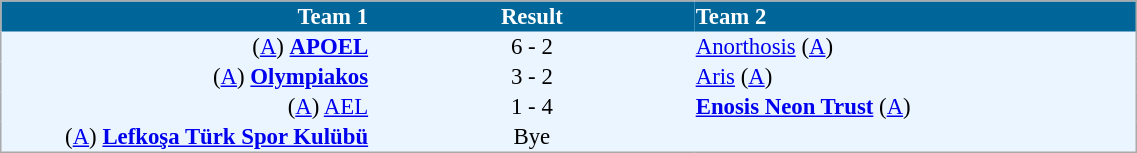<table cellspacing="0" style="background: #EBF5FF; border: 1px #aaa solid; border-collapse: collapse; font-size: 95%;" width=60%>
<tr bgcolor=#006699 style="color:white;">
<th width=25% align="right">Team 1</th>
<th width=22% align="center">Result</th>
<th width=30% align="left">Team 2</th>
</tr>
<tr>
<td align=right>(<a href='#'>A</a>) <strong><a href='#'>APOEL</a></strong></td>
<td align=center>6 - 2</td>
<td align=left><a href='#'>Anorthosis</a> (<a href='#'>A</a>)</td>
</tr>
<tr>
<td align=right>(<a href='#'>A</a>) <strong><a href='#'>Olympiakos</a></strong></td>
<td align=center>3 - 2</td>
<td align=left><a href='#'>Aris</a> (<a href='#'>A</a>)</td>
</tr>
<tr>
<td align=right>(<a href='#'>A</a>) <a href='#'>AEL</a></td>
<td align=center>1 - 4</td>
<td align=left><strong><a href='#'>Enosis Neon Trust</a></strong> (<a href='#'>A</a>)</td>
</tr>
<tr>
<td align=right>(<a href='#'>A</a>) <strong><a href='#'>Lefkoşa Türk Spor Kulübü</a></strong></td>
<td align=center>Bye</td>
<td></td>
</tr>
<tr>
</tr>
</table>
